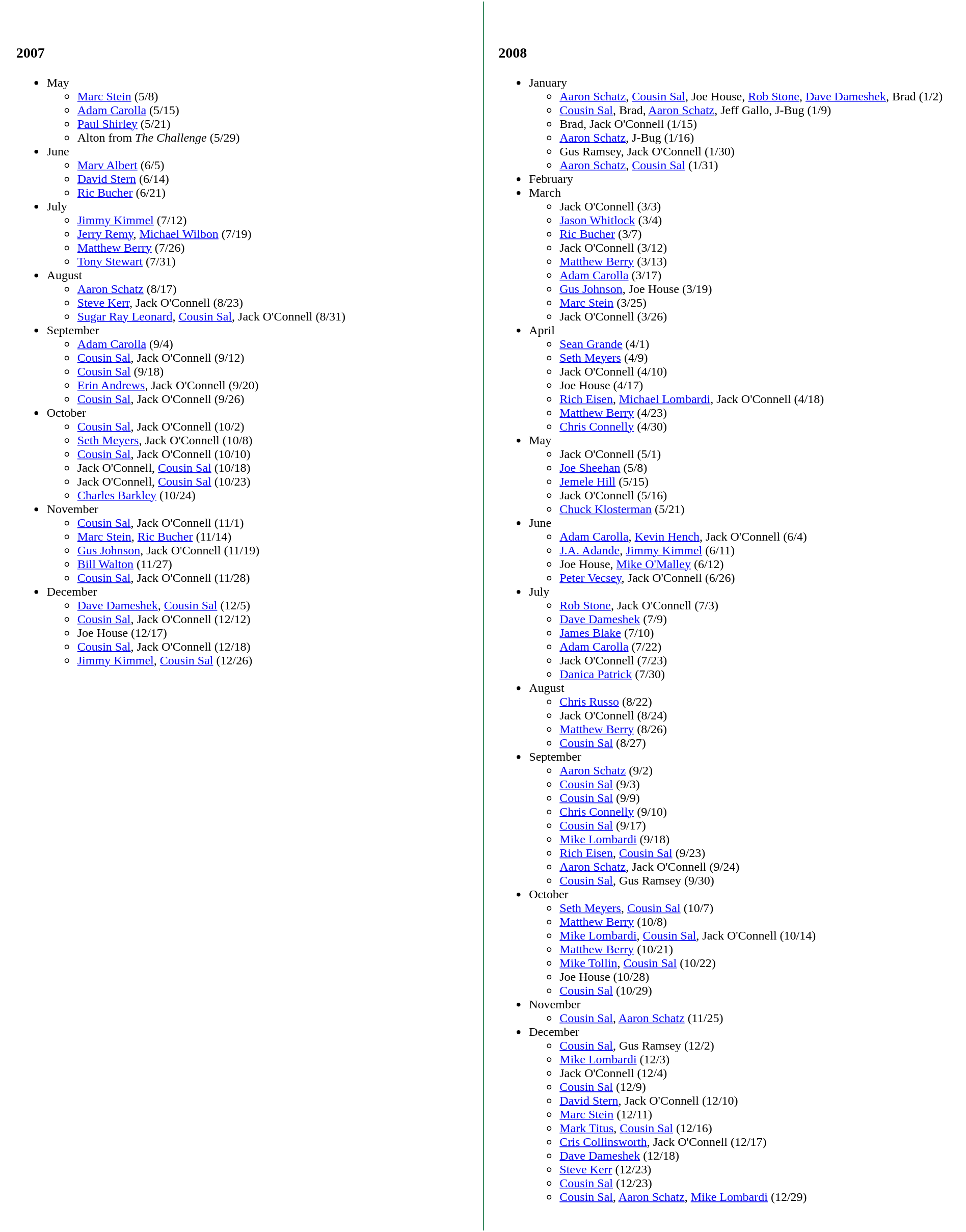<table id="Todo" cellspacing="0" cellpadding="0" style="width:100%; margin-top:1em; border:2px #fff solid;">
<tr>
<td style="width:50%; background:#fff; padding:1.2em; vertical-align:top;"><br><h3>2007</h3><ul><li>May<ul><li><a href='#'>Marc Stein</a> (5/8)</li><li><a href='#'>Adam Carolla</a> (5/15)</li><li><a href='#'>Paul Shirley</a> (5/21)</li><li>Alton from <em>The Challenge</em> (5/29)</li></ul></li><li>June<ul><li><a href='#'>Marv Albert</a> (6/5)</li><li><a href='#'>David Stern</a> (6/14)</li><li><a href='#'>Ric Bucher</a> (6/21)</li></ul></li><li>July<ul><li><a href='#'>Jimmy Kimmel</a> (7/12)</li><li><a href='#'>Jerry Remy</a>, <a href='#'>Michael Wilbon</a> (7/19)</li><li><a href='#'>Matthew Berry</a> (7/26)</li><li><a href='#'>Tony Stewart</a> (7/31)</li></ul></li><li>August<ul><li><a href='#'>Aaron Schatz</a> (8/17)</li><li><a href='#'>Steve Kerr</a>, Jack O'Connell (8/23)</li><li><a href='#'>Sugar Ray Leonard</a>, <a href='#'>Cousin Sal</a>, Jack O'Connell (8/31)</li></ul></li><li>September<ul><li><a href='#'>Adam Carolla</a> (9/4)</li><li><a href='#'>Cousin Sal</a>, Jack O'Connell (9/12)</li><li><a href='#'>Cousin Sal</a> (9/18)</li><li><a href='#'>Erin Andrews</a>, Jack O'Connell (9/20)</li><li><a href='#'>Cousin Sal</a>, Jack O'Connell (9/26)</li></ul></li><li>October<ul><li><a href='#'>Cousin Sal</a>, Jack O'Connell (10/2)</li><li><a href='#'>Seth Meyers</a>, Jack O'Connell (10/8)</li><li><a href='#'>Cousin Sal</a>, Jack O'Connell (10/10)</li><li>Jack O'Connell, <a href='#'>Cousin Sal</a> (10/18)</li><li>Jack O'Connell, <a href='#'>Cousin Sal</a> (10/23)</li><li><a href='#'>Charles Barkley</a> (10/24)</li></ul></li><li>November<ul><li><a href='#'>Cousin Sal</a>, Jack O'Connell (11/1)</li><li><a href='#'>Marc Stein</a>, <a href='#'>Ric Bucher</a> (11/14)</li><li><a href='#'>Gus Johnson</a>, Jack O'Connell (11/19)</li><li><a href='#'>Bill Walton</a> (11/27)</li><li><a href='#'>Cousin Sal</a>, Jack O'Connell (11/28)</li></ul></li><li>December<ul><li><a href='#'>Dave Dameshek</a>, <a href='#'>Cousin Sal</a> (12/5)</li><li><a href='#'>Cousin Sal</a>, Jack O'Connell (12/12)</li><li>Joe House (12/17)</li><li><a href='#'>Cousin Sal</a>, Jack O'Connell (12/18)</li><li><a href='#'>Jimmy Kimmel</a>, <a href='#'>Cousin Sal</a> (12/26)</li></ul></li></ul></td>
<td style="width:50%; background:#fff; border-left:1px solid #063; padding:1.2em; vertical-align:top;"><br><h3>2008</h3><ul><li>January<ul><li><a href='#'>Aaron Schatz</a>, <a href='#'>Cousin Sal</a>, Joe House, <a href='#'>Rob Stone</a>, <a href='#'>Dave Dameshek</a>, Brad (1/2)</li><li><a href='#'>Cousin Sal</a>, Brad, <a href='#'>Aaron Schatz</a>, Jeff Gallo, J-Bug (1/9)</li><li>Brad, Jack O'Connell (1/15)</li><li><a href='#'>Aaron Schatz</a>, J-Bug (1/16)</li><li>Gus Ramsey, Jack O'Connell (1/30)</li><li><a href='#'>Aaron Schatz</a>, <a href='#'>Cousin Sal</a> (1/31)</li></ul></li><li>February</li><li>March<ul><li>Jack O'Connell (3/3)</li><li><a href='#'>Jason Whitlock</a> (3/4)</li><li><a href='#'>Ric Bucher</a> (3/7)</li><li>Jack O'Connell (3/12)</li><li><a href='#'>Matthew Berry</a> (3/13)</li><li><a href='#'>Adam Carolla</a> (3/17)</li><li><a href='#'>Gus Johnson</a>, Joe House (3/19)</li><li><a href='#'>Marc Stein</a> (3/25)</li><li>Jack O'Connell (3/26)</li></ul></li><li>April<ul><li><a href='#'>Sean Grande</a> (4/1)</li><li><a href='#'>Seth Meyers</a> (4/9)</li><li>Jack O'Connell (4/10)</li><li>Joe House (4/17)</li><li><a href='#'>Rich Eisen</a>, <a href='#'>Michael Lombardi</a>, Jack O'Connell (4/18)</li><li><a href='#'>Matthew Berry</a> (4/23)</li><li><a href='#'>Chris Connelly</a> (4/30)</li></ul></li><li>May<ul><li>Jack O'Connell (5/1)</li><li><a href='#'>Joe Sheehan</a> (5/8)</li><li><a href='#'>Jemele Hill</a> (5/15)</li><li>Jack O'Connell (5/16)</li><li><a href='#'>Chuck Klosterman</a> (5/21)</li></ul></li><li>June<ul><li><a href='#'>Adam Carolla</a>, <a href='#'>Kevin Hench</a>, Jack O'Connell (6/4)</li><li><a href='#'>J.A. Adande</a>, <a href='#'>Jimmy Kimmel</a> (6/11)</li><li>Joe House, <a href='#'>Mike O'Malley</a> (6/12)</li><li><a href='#'>Peter Vecsey</a>, Jack O'Connell (6/26)</li></ul></li><li>July<ul><li><a href='#'>Rob Stone</a>, Jack O'Connell (7/3)</li><li><a href='#'>Dave Dameshek</a> (7/9)</li><li><a href='#'>James Blake</a> (7/10)</li><li><a href='#'>Adam Carolla</a> (7/22)</li><li>Jack O'Connell (7/23)</li><li><a href='#'>Danica Patrick</a> (7/30)</li></ul></li><li>August<ul><li><a href='#'>Chris Russo</a> (8/22)</li><li>Jack O'Connell (8/24)</li><li><a href='#'>Matthew Berry</a> (8/26)</li><li><a href='#'>Cousin Sal</a> (8/27)</li></ul></li><li>September<ul><li><a href='#'>Aaron Schatz</a> (9/2)</li><li><a href='#'>Cousin Sal</a> (9/3)</li><li><a href='#'>Cousin Sal</a> (9/9)</li><li><a href='#'>Chris Connelly</a> (9/10)</li><li><a href='#'>Cousin Sal</a> (9/17)</li><li><a href='#'>Mike Lombardi</a> (9/18)</li><li><a href='#'>Rich Eisen</a>, <a href='#'>Cousin Sal</a> (9/23)</li><li><a href='#'>Aaron Schatz</a>, Jack O'Connell (9/24)</li><li><a href='#'>Cousin Sal</a>, Gus Ramsey (9/30)</li></ul></li><li>October<ul><li><a href='#'>Seth Meyers</a>, <a href='#'>Cousin Sal</a> (10/7)</li><li><a href='#'>Matthew Berry</a> (10/8)</li><li><a href='#'>Mike Lombardi</a>, <a href='#'>Cousin Sal</a>, Jack O'Connell (10/14)</li><li><a href='#'>Matthew Berry</a> (10/21)</li><li><a href='#'>Mike Tollin</a>, <a href='#'>Cousin Sal</a> (10/22)</li><li>Joe House (10/28)</li><li><a href='#'>Cousin Sal</a> (10/29)</li></ul></li><li>November <ul><li><a href='#'>Cousin Sal</a>, <a href='#'>Aaron Schatz</a> (11/25)</li></ul></li><li>December<ul><li><a href='#'>Cousin Sal</a>, Gus Ramsey (12/2)</li><li><a href='#'>Mike Lombardi</a> (12/3)</li><li>Jack O'Connell (12/4)</li><li><a href='#'>Cousin Sal</a> (12/9)</li><li><a href='#'>David Stern</a>, Jack O'Connell (12/10)</li><li><a href='#'>Marc Stein</a> (12/11)</li><li><a href='#'>Mark Titus</a>, <a href='#'>Cousin Sal</a> (12/16)</li><li><a href='#'>Cris Collinsworth</a>, Jack O'Connell (12/17)</li><li><a href='#'>Dave Dameshek</a> (12/18)</li><li><a href='#'>Steve Kerr</a> (12/23)</li><li><a href='#'>Cousin Sal</a> (12/23)</li><li><a href='#'>Cousin Sal</a>, <a href='#'>Aaron Schatz</a>, <a href='#'>Mike Lombardi</a> (12/29)</li></ul></li></ul></td>
</tr>
</table>
